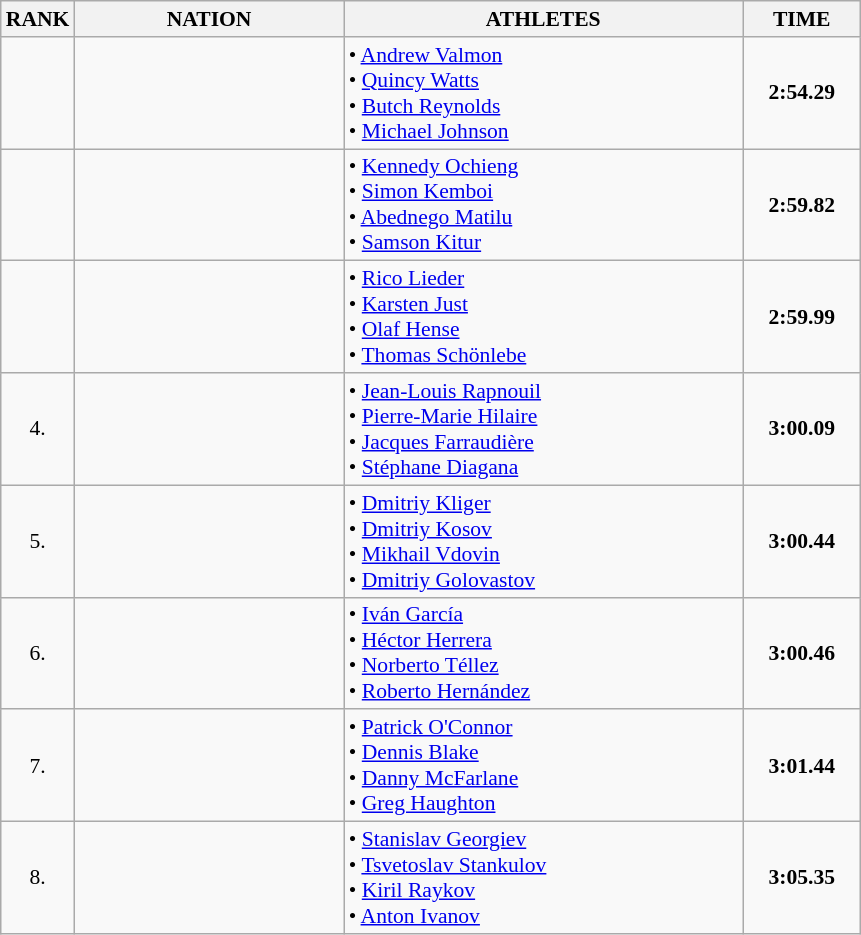<table class="wikitable" style="border-collapse: collapse; font-size: 90%;">
<tr>
<th>RANK</th>
<th style="width: 12em">NATION</th>
<th style="width: 18em">ATHLETES</th>
<th style="width: 5em">TIME</th>
</tr>
<tr>
<td align="center"></td>
<td align="center"></td>
<td>• <a href='#'>Andrew Valmon</a><br>• <a href='#'>Quincy Watts</a><br>• <a href='#'>Butch Reynolds</a><br>• <a href='#'>Michael Johnson</a></td>
<td align="center"><strong>2:54.29</strong>  </td>
</tr>
<tr>
<td align="center"></td>
<td align="center"></td>
<td>• <a href='#'>Kennedy Ochieng</a><br>• <a href='#'>Simon Kemboi</a><br>• <a href='#'>Abednego Matilu</a><br>• <a href='#'>Samson Kitur</a></td>
<td align="center"><strong>2:59.82</strong></td>
</tr>
<tr>
<td align="center"></td>
<td align="center"></td>
<td>• <a href='#'>Rico Lieder</a><br>• <a href='#'>Karsten Just</a><br>• <a href='#'>Olaf Hense</a><br>• <a href='#'>Thomas Schönlebe</a></td>
<td align="center"><strong>2:59.99</strong></td>
</tr>
<tr>
<td align="center">4.</td>
<td align="center"></td>
<td>• <a href='#'>Jean-Louis Rapnouil</a><br>• <a href='#'>Pierre-Marie Hilaire</a><br>• <a href='#'>Jacques Farraudière</a><br>• <a href='#'>Stéphane Diagana</a></td>
<td align="center"><strong>3:00.09</strong></td>
</tr>
<tr>
<td align="center">5.</td>
<td align="center"></td>
<td>• <a href='#'>Dmitriy Kliger</a><br>• <a href='#'>Dmitriy Kosov</a><br>• <a href='#'>Mikhail Vdovin</a><br>• <a href='#'>Dmitriy Golovastov</a></td>
<td align="center"><strong>3:00.44</strong></td>
</tr>
<tr>
<td align="center">6.</td>
<td align="center"></td>
<td>• <a href='#'>Iván García</a><br>• <a href='#'>Héctor Herrera</a><br>• <a href='#'>Norberto Téllez</a><br>• <a href='#'>Roberto Hernández</a></td>
<td align="center"><strong>3:00.46</strong></td>
</tr>
<tr>
<td align="center">7.</td>
<td align="center"></td>
<td>• <a href='#'>Patrick O'Connor</a><br>• <a href='#'>Dennis Blake</a><br>• <a href='#'>Danny McFarlane</a><br>• <a href='#'>Greg Haughton</a></td>
<td align="center"><strong>3:01.44</strong></td>
</tr>
<tr>
<td align="center">8.</td>
<td align="center"></td>
<td>• <a href='#'>Stanislav Georgiev</a><br>• <a href='#'>Tsvetoslav Stankulov</a><br>• <a href='#'>Kiril Raykov</a><br>• <a href='#'>Anton Ivanov</a></td>
<td align="center"><strong>3:05.35</strong></td>
</tr>
</table>
